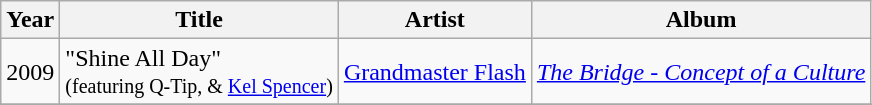<table class="wikitable">
<tr>
<th scope-"col">Year</th>
<th scope-"col">Title</th>
<th scope-"col">Artist</th>
<th scope-"col">Album</th>
</tr>
<tr>
<td>2009</td>
<td>"Shine All Day"<br><small>(featuring Q-Tip, & <a href='#'>Kel Spencer</a>)</small></td>
<td><a href='#'>Grandmaster Flash</a></td>
<td><em><a href='#'>The Bridge - Concept of a Culture</a></em></td>
</tr>
<tr>
</tr>
<tr>
</tr>
</table>
